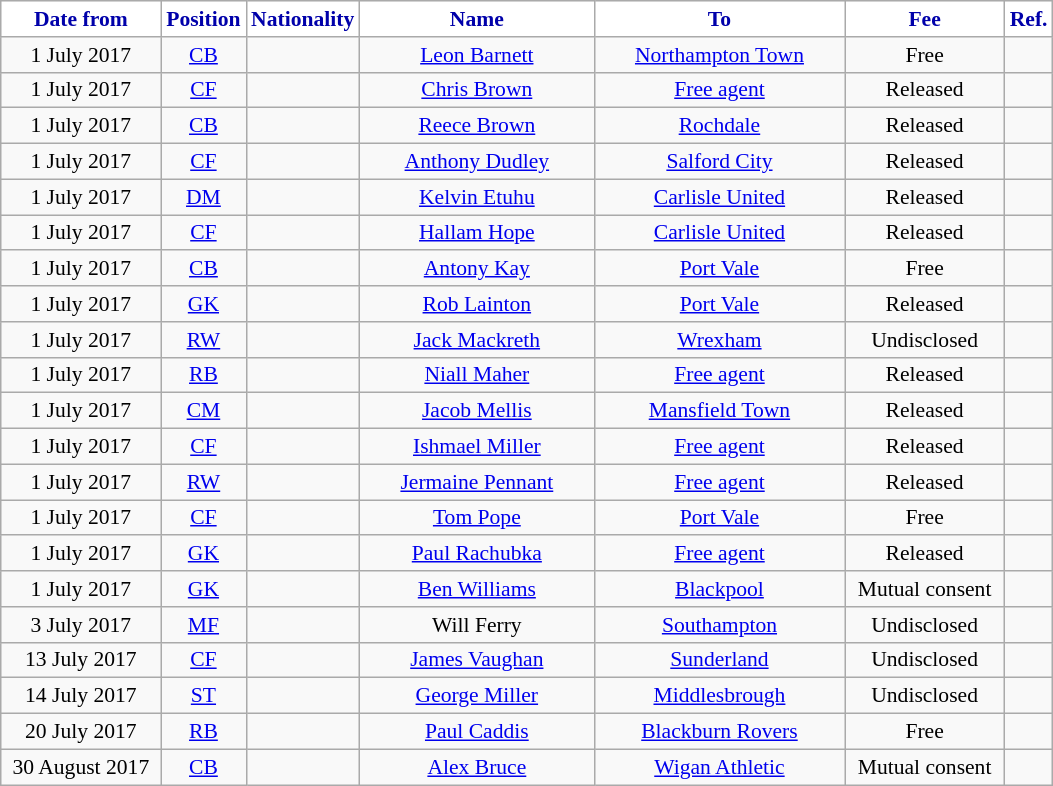<table class="wikitable"  style="text-align:center; font-size:90%; ">
<tr>
<th style="background:#FFFFFF; color:#0000AA; width:100px;">Date from</th>
<th style="background:#FFFFFF; color:#0000AA; width:50px;">Position</th>
<th style="background:#FFFFFF; color:#0000AA; width:50px;">Nationality</th>
<th style="background:#FFFFFF; color:#0000AA; width:150px;">Name</th>
<th style="background:#FFFFFF; color:#0000AA; width:160px;">To</th>
<th style="background:#FFFFFF; color:#0000AA; width:100px;">Fee</th>
<th style="background:#FFFFFF; color:#0000AA; width:25px;">Ref.</th>
</tr>
<tr>
<td>1 July 2017</td>
<td><a href='#'>CB</a></td>
<td></td>
<td><a href='#'>Leon Barnett</a></td>
<td><a href='#'>Northampton Town</a></td>
<td>Free</td>
<td></td>
</tr>
<tr>
<td>1 July 2017</td>
<td><a href='#'>CF</a></td>
<td></td>
<td><a href='#'>Chris Brown</a></td>
<td><a href='#'>Free agent</a></td>
<td>Released</td>
<td></td>
</tr>
<tr>
<td>1 July 2017</td>
<td><a href='#'>CB</a></td>
<td></td>
<td><a href='#'>Reece Brown</a></td>
<td><a href='#'>Rochdale</a></td>
<td>Released</td>
<td></td>
</tr>
<tr>
<td>1 July 2017</td>
<td><a href='#'>CF</a></td>
<td></td>
<td><a href='#'>Anthony Dudley</a></td>
<td><a href='#'>Salford City</a></td>
<td>Released</td>
<td></td>
</tr>
<tr>
<td>1 July 2017</td>
<td><a href='#'>DM</a></td>
<td></td>
<td><a href='#'>Kelvin Etuhu</a></td>
<td><a href='#'>Carlisle United</a></td>
<td>Released</td>
<td></td>
</tr>
<tr>
<td>1 July 2017</td>
<td><a href='#'>CF</a></td>
<td></td>
<td><a href='#'>Hallam Hope</a></td>
<td><a href='#'>Carlisle United</a></td>
<td>Released</td>
<td></td>
</tr>
<tr>
<td>1 July 2017</td>
<td><a href='#'>CB</a></td>
<td></td>
<td><a href='#'>Antony Kay</a></td>
<td><a href='#'>Port Vale</a></td>
<td>Free</td>
<td></td>
</tr>
<tr>
<td>1 July 2017</td>
<td><a href='#'>GK</a></td>
<td></td>
<td><a href='#'>Rob Lainton</a></td>
<td><a href='#'>Port Vale</a></td>
<td>Released</td>
<td></td>
</tr>
<tr>
<td>1 July 2017</td>
<td><a href='#'>RW</a></td>
<td></td>
<td><a href='#'>Jack Mackreth</a></td>
<td><a href='#'>Wrexham</a></td>
<td>Undisclosed</td>
<td></td>
</tr>
<tr>
<td>1 July 2017</td>
<td><a href='#'>RB</a></td>
<td></td>
<td><a href='#'>Niall Maher</a></td>
<td><a href='#'>Free agent</a></td>
<td>Released</td>
<td></td>
</tr>
<tr>
<td>1 July 2017</td>
<td><a href='#'>CM</a></td>
<td></td>
<td><a href='#'>Jacob Mellis</a></td>
<td><a href='#'>Mansfield Town</a></td>
<td>Released</td>
<td></td>
</tr>
<tr>
<td>1 July 2017</td>
<td><a href='#'>CF</a></td>
<td></td>
<td><a href='#'>Ishmael Miller</a></td>
<td><a href='#'>Free agent</a></td>
<td>Released</td>
<td></td>
</tr>
<tr>
<td>1 July 2017</td>
<td><a href='#'>RW</a></td>
<td></td>
<td><a href='#'>Jermaine Pennant</a></td>
<td><a href='#'>Free agent</a></td>
<td>Released</td>
<td></td>
</tr>
<tr>
<td>1 July 2017</td>
<td><a href='#'>CF</a></td>
<td></td>
<td><a href='#'>Tom Pope</a></td>
<td><a href='#'>Port Vale</a></td>
<td>Free</td>
<td></td>
</tr>
<tr>
<td>1 July 2017</td>
<td><a href='#'>GK</a></td>
<td></td>
<td><a href='#'>Paul Rachubka</a></td>
<td><a href='#'>Free agent</a></td>
<td>Released</td>
<td></td>
</tr>
<tr>
<td>1 July 2017</td>
<td><a href='#'>GK</a></td>
<td></td>
<td><a href='#'>Ben Williams</a></td>
<td><a href='#'>Blackpool</a></td>
<td>Mutual consent</td>
<td></td>
</tr>
<tr>
<td>3 July 2017</td>
<td><a href='#'>MF</a></td>
<td></td>
<td>Will Ferry</td>
<td><a href='#'>Southampton</a></td>
<td>Undisclosed</td>
<td></td>
</tr>
<tr>
<td>13 July 2017</td>
<td><a href='#'>CF</a></td>
<td></td>
<td><a href='#'>James Vaughan</a></td>
<td><a href='#'>Sunderland</a></td>
<td>Undisclosed</td>
<td></td>
</tr>
<tr>
<td>14 July 2017</td>
<td><a href='#'>ST</a></td>
<td></td>
<td><a href='#'>George Miller</a></td>
<td><a href='#'>Middlesbrough</a></td>
<td>Undisclosed</td>
<td></td>
</tr>
<tr>
<td>20 July 2017</td>
<td><a href='#'>RB</a></td>
<td></td>
<td><a href='#'>Paul Caddis</a></td>
<td><a href='#'>Blackburn Rovers</a></td>
<td>Free</td>
<td></td>
</tr>
<tr>
<td>30 August 2017</td>
<td><a href='#'>CB</a></td>
<td></td>
<td><a href='#'>Alex Bruce</a></td>
<td><a href='#'>Wigan Athletic</a></td>
<td>Mutual consent</td>
<td></td>
</tr>
</table>
